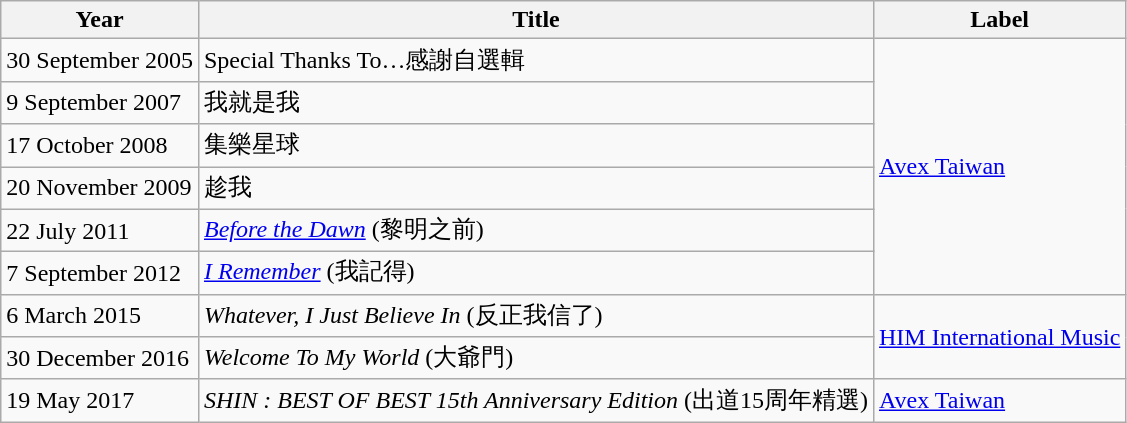<table class="wikitable">
<tr>
<th>Year</th>
<th>Title</th>
<th>Label</th>
</tr>
<tr>
<td>30 September 2005</td>
<td>Special Thanks To…感謝自選輯</td>
<td rowspan="6"><a href='#'>Avex Taiwan</a></td>
</tr>
<tr>
<td>9 September 2007</td>
<td>我就是我</td>
</tr>
<tr>
<td>17 October 2008</td>
<td>集樂星球</td>
</tr>
<tr>
<td>20 November 2009</td>
<td>趁我</td>
</tr>
<tr>
<td>22 July 2011</td>
<td><em><a href='#'>Before the Dawn</a></em> (黎明之前)</td>
</tr>
<tr>
<td>7 September 2012</td>
<td><em><a href='#'>I Remember</a></em> (我記得)</td>
</tr>
<tr>
<td>6 March 2015</td>
<td><em>Whatever, I Just Believe In</em> (反正我信了)</td>
<td rowspan="2"><a href='#'>HIM International Music</a></td>
</tr>
<tr>
<td>30 December 2016</td>
<td><em>Welcome To My World</em> (大爺門)</td>
</tr>
<tr>
<td>19 May 2017</td>
<td><em>SHIN : BEST OF BEST 15th Anniversary Edition</em> (出道15周年精選)</td>
<td><a href='#'>Avex Taiwan</a></td>
</tr>
</table>
